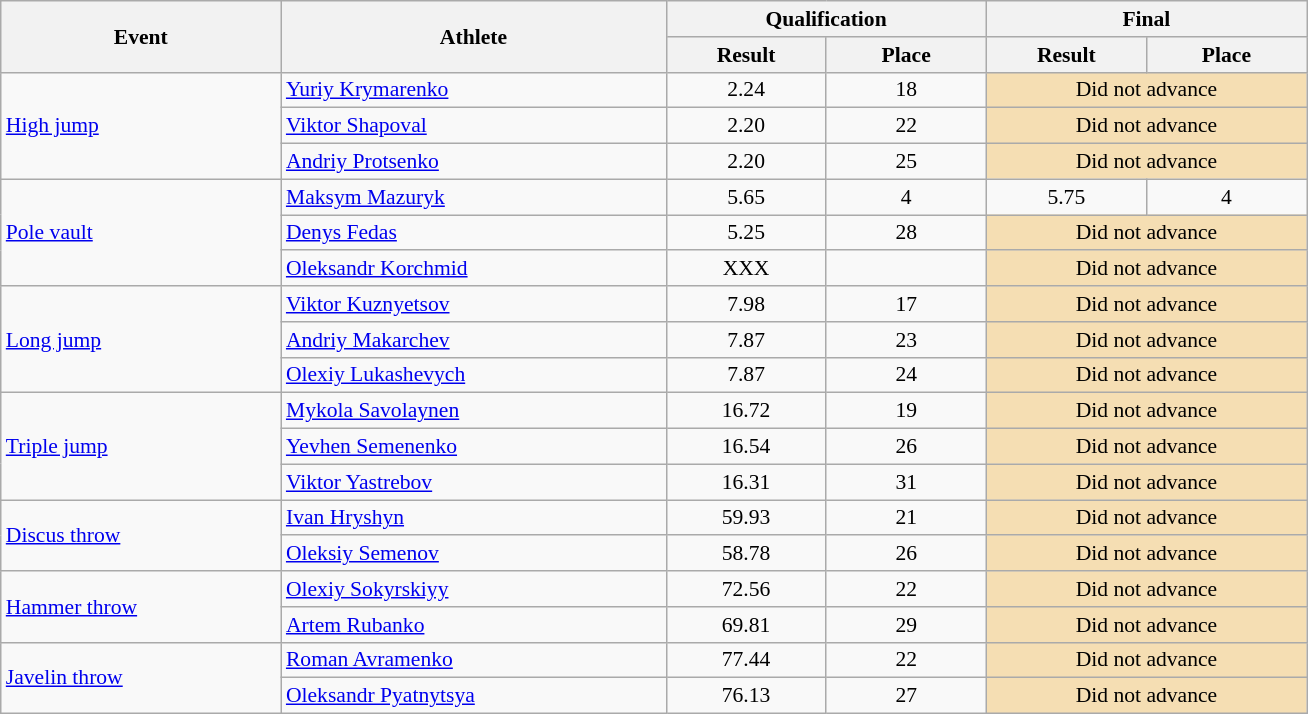<table class=wikitable style="font-size:90%">
<tr>
<th rowspan=2, width=180>Event</th>
<th rowspan=2, width=250>Athlete</th>
<th colspan=2>Qualification</th>
<th colspan=2>Final</th>
</tr>
<tr>
<th width=100>Result</th>
<th width=100>Place</th>
<th width=100>Result</th>
<th width=100>Place</th>
</tr>
<tr align=center>
<td rowspan=3, align=left><a href='#'>High jump</a></td>
<td align=left><a href='#'>Yuriy Krymarenko</a></td>
<td>2.24</td>
<td>18</td>
<td colspan=2, bgcolor=wheat>Did not advance</td>
</tr>
<tr align=center>
<td align=left><a href='#'>Viktor Shapoval</a></td>
<td>2.20</td>
<td>22</td>
<td colspan=2, bgcolor=wheat>Did not advance</td>
</tr>
<tr align=center>
<td align=left><a href='#'>Andriy Protsenko</a></td>
<td>2.20</td>
<td>25</td>
<td colspan=2, bgcolor=wheat>Did not advance</td>
</tr>
<tr align=center>
<td rowspan=3, align=left><a href='#'>Pole vault</a></td>
<td align=left><a href='#'>Maksym Mazuryk</a></td>
<td>5.65 </td>
<td>4</td>
<td>5.75</td>
<td>4</td>
</tr>
<tr align=center>
<td align=left><a href='#'>Denys Fedas</a></td>
<td>5.25</td>
<td>28</td>
<td colspan=2, bgcolor=wheat>Did not advance</td>
</tr>
<tr align=center>
<td align=left><a href='#'>Oleksandr Korchmid</a></td>
<td>XXX</td>
<td></td>
<td colspan=2, bgcolor=wheat>Did not advance</td>
</tr>
<tr align=center>
<td rowspan=3, align=left><a href='#'>Long jump</a></td>
<td align=left><a href='#'>Viktor Kuznyetsov</a></td>
<td>7.98</td>
<td>17</td>
<td colspan=2, bgcolor=wheat>Did not advance</td>
</tr>
<tr align=center>
<td align=left><a href='#'>Andriy Makarchev</a></td>
<td>7.87</td>
<td>23</td>
<td colspan=2, bgcolor=wheat>Did not advance</td>
</tr>
<tr align=center>
<td align=left><a href='#'>Olexiy Lukashevych</a></td>
<td>7.87</td>
<td>24</td>
<td colspan=2, bgcolor=wheat>Did not advance</td>
</tr>
<tr align=center>
<td rowspan=3, align=left><a href='#'>Triple jump</a></td>
<td align=left><a href='#'>Mykola Savolaynen</a></td>
<td>16.72</td>
<td>19</td>
<td colspan=2, bgcolor=wheat>Did not advance</td>
</tr>
<tr align=center>
<td align=left><a href='#'>Yevhen Semenenko</a></td>
<td>16.54</td>
<td>26</td>
<td colspan=2, bgcolor=wheat>Did not advance</td>
</tr>
<tr align=center>
<td align=left><a href='#'>Viktor Yastrebov</a></td>
<td>16.31</td>
<td>31</td>
<td colspan=2, bgcolor=wheat>Did not advance</td>
</tr>
<tr align=center>
<td rowspan=2, align=left><a href='#'>Discus throw</a></td>
<td align=left><a href='#'>Ivan Hryshyn</a></td>
<td>59.93</td>
<td>21</td>
<td colspan=2, bgcolor=wheat>Did not advance</td>
</tr>
<tr align=center>
<td align=left><a href='#'>Oleksiy Semenov</a></td>
<td>58.78</td>
<td>26</td>
<td colspan=2, bgcolor=wheat>Did not advance</td>
</tr>
<tr align=center>
<td rowspan=2, align=left><a href='#'>Hammer throw</a></td>
<td align=left><a href='#'>Olexiy Sokyrskiyy</a></td>
<td>72.56</td>
<td>22</td>
<td colspan=2, bgcolor=wheat>Did not advance</td>
</tr>
<tr align=center>
<td align=left><a href='#'>Artem Rubanko</a></td>
<td>69.81</td>
<td>29</td>
<td colspan=2, bgcolor=wheat>Did not advance</td>
</tr>
<tr align=center>
<td rowspan=2, align=left><a href='#'>Javelin throw</a></td>
<td align=left><a href='#'>Roman Avramenko</a></td>
<td>77.44</td>
<td>22</td>
<td colspan=2, bgcolor=wheat>Did not advance</td>
</tr>
<tr align=center>
<td align=left><a href='#'>Oleksandr Pyatnytsya</a></td>
<td>76.13</td>
<td>27</td>
<td colspan=2, bgcolor=wheat>Did not advance</td>
</tr>
</table>
